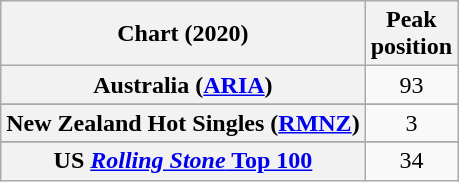<table class="wikitable sortable plainrowheaders" style="text-align:center">
<tr>
<th scope="col">Chart (2020)</th>
<th scope="col">Peak<br>position</th>
</tr>
<tr>
<th scope="row">Australia (<a href='#'>ARIA</a>)</th>
<td>93</td>
</tr>
<tr>
</tr>
<tr>
<th scope="row">New Zealand Hot Singles (<a href='#'>RMNZ</a>)</th>
<td>3</td>
</tr>
<tr>
</tr>
<tr>
</tr>
<tr>
</tr>
<tr>
</tr>
<tr>
<th scope="row">US <a href='#'><em>Rolling Stone</em> Top 100</a></th>
<td>34</td>
</tr>
</table>
